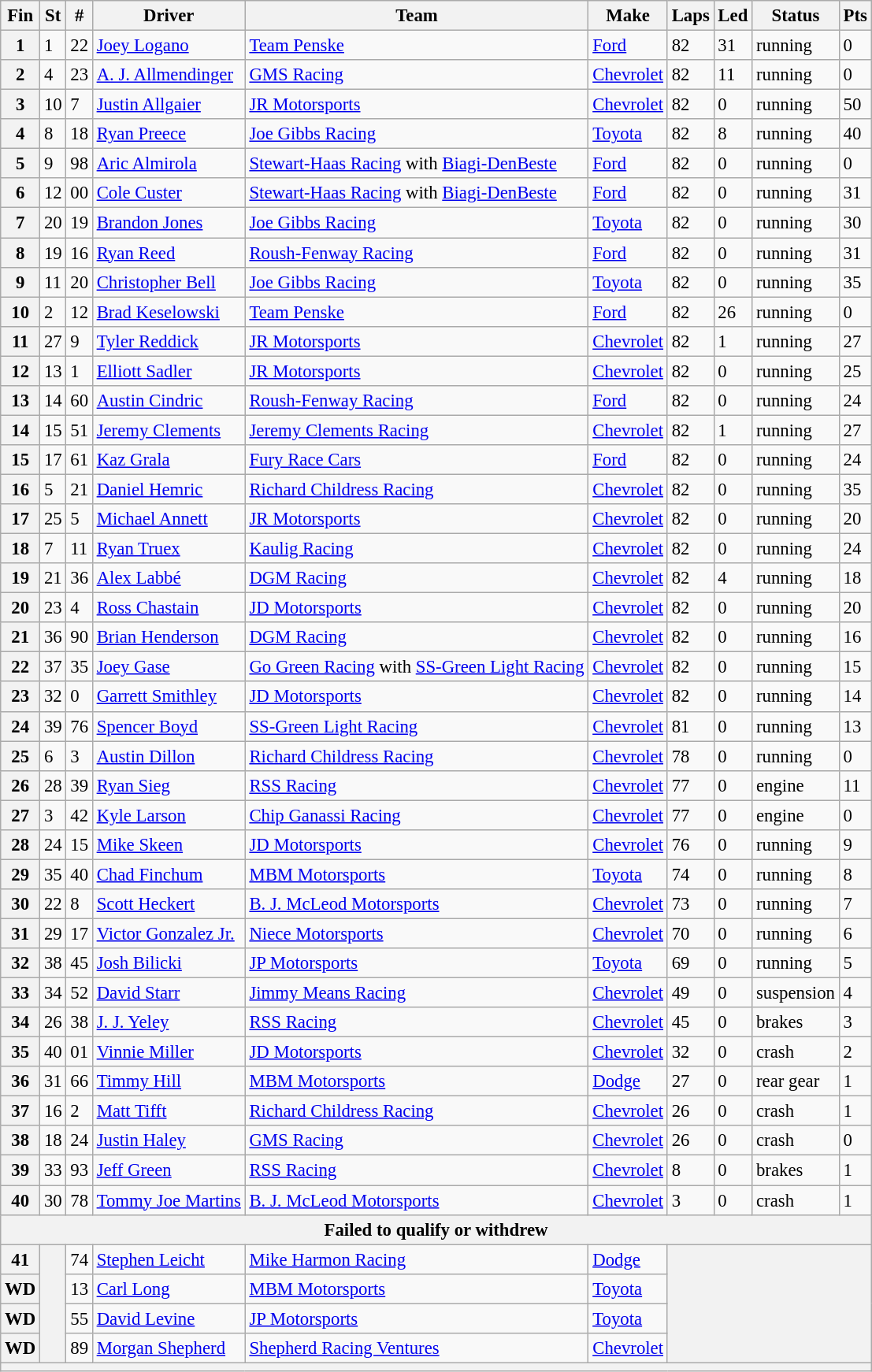<table class="wikitable" style="font-size:95%">
<tr>
<th>Fin</th>
<th>St</th>
<th>#</th>
<th>Driver</th>
<th>Team</th>
<th>Make</th>
<th>Laps</th>
<th>Led</th>
<th>Status</th>
<th>Pts</th>
</tr>
<tr>
<th>1</th>
<td>1</td>
<td>22</td>
<td><a href='#'>Joey Logano</a></td>
<td><a href='#'>Team Penske</a></td>
<td><a href='#'>Ford</a></td>
<td>82</td>
<td>31</td>
<td>running</td>
<td>0</td>
</tr>
<tr>
<th>2</th>
<td>4</td>
<td>23</td>
<td><a href='#'>A. J. Allmendinger</a></td>
<td><a href='#'>GMS Racing</a></td>
<td><a href='#'>Chevrolet</a></td>
<td>82</td>
<td>11</td>
<td>running</td>
<td>0</td>
</tr>
<tr>
<th>3</th>
<td>10</td>
<td>7</td>
<td><a href='#'>Justin Allgaier</a></td>
<td><a href='#'>JR Motorsports</a></td>
<td><a href='#'>Chevrolet</a></td>
<td>82</td>
<td>0</td>
<td>running</td>
<td>50</td>
</tr>
<tr>
<th>4</th>
<td>8</td>
<td>18</td>
<td><a href='#'>Ryan Preece</a></td>
<td><a href='#'>Joe Gibbs Racing</a></td>
<td><a href='#'>Toyota</a></td>
<td>82</td>
<td>8</td>
<td>running</td>
<td>40</td>
</tr>
<tr>
<th>5</th>
<td>9</td>
<td>98</td>
<td><a href='#'>Aric Almirola</a></td>
<td><a href='#'>Stewart-Haas Racing</a> with <a href='#'>Biagi-DenBeste</a></td>
<td><a href='#'>Ford</a></td>
<td>82</td>
<td>0</td>
<td>running</td>
<td>0</td>
</tr>
<tr>
<th>6</th>
<td>12</td>
<td>00</td>
<td><a href='#'>Cole Custer</a></td>
<td><a href='#'>Stewart-Haas Racing</a> with <a href='#'>Biagi-DenBeste</a></td>
<td><a href='#'>Ford</a></td>
<td>82</td>
<td>0</td>
<td>running</td>
<td>31</td>
</tr>
<tr>
<th>7</th>
<td>20</td>
<td>19</td>
<td><a href='#'>Brandon Jones</a></td>
<td><a href='#'>Joe Gibbs Racing</a></td>
<td><a href='#'>Toyota</a></td>
<td>82</td>
<td>0</td>
<td>running</td>
<td>30</td>
</tr>
<tr>
<th>8</th>
<td>19</td>
<td>16</td>
<td><a href='#'>Ryan Reed</a></td>
<td><a href='#'>Roush-Fenway Racing</a></td>
<td><a href='#'>Ford</a></td>
<td>82</td>
<td>0</td>
<td>running</td>
<td>31</td>
</tr>
<tr>
<th>9</th>
<td>11</td>
<td>20</td>
<td><a href='#'>Christopher Bell</a></td>
<td><a href='#'>Joe Gibbs Racing</a></td>
<td><a href='#'>Toyota</a></td>
<td>82</td>
<td>0</td>
<td>running</td>
<td>35</td>
</tr>
<tr>
<th>10</th>
<td>2</td>
<td>12</td>
<td><a href='#'>Brad Keselowski</a></td>
<td><a href='#'>Team Penske</a></td>
<td><a href='#'>Ford</a></td>
<td>82</td>
<td>26</td>
<td>running</td>
<td>0</td>
</tr>
<tr>
<th>11</th>
<td>27</td>
<td>9</td>
<td><a href='#'>Tyler Reddick</a></td>
<td><a href='#'>JR Motorsports</a></td>
<td><a href='#'>Chevrolet</a></td>
<td>82</td>
<td>1</td>
<td>running</td>
<td>27</td>
</tr>
<tr>
<th>12</th>
<td>13</td>
<td>1</td>
<td><a href='#'>Elliott Sadler</a></td>
<td><a href='#'>JR Motorsports</a></td>
<td><a href='#'>Chevrolet</a></td>
<td>82</td>
<td>0</td>
<td>running</td>
<td>25</td>
</tr>
<tr>
<th>13</th>
<td>14</td>
<td>60</td>
<td><a href='#'>Austin Cindric</a></td>
<td><a href='#'>Roush-Fenway Racing</a></td>
<td><a href='#'>Ford</a></td>
<td>82</td>
<td>0</td>
<td>running</td>
<td>24</td>
</tr>
<tr>
<th>14</th>
<td>15</td>
<td>51</td>
<td><a href='#'>Jeremy Clements</a></td>
<td><a href='#'>Jeremy Clements Racing</a></td>
<td><a href='#'>Chevrolet</a></td>
<td>82</td>
<td>1</td>
<td>running</td>
<td>27</td>
</tr>
<tr>
<th>15</th>
<td>17</td>
<td>61</td>
<td><a href='#'>Kaz Grala</a></td>
<td><a href='#'>Fury Race Cars</a></td>
<td><a href='#'>Ford</a></td>
<td>82</td>
<td>0</td>
<td>running</td>
<td>24</td>
</tr>
<tr>
<th>16</th>
<td>5</td>
<td>21</td>
<td><a href='#'>Daniel Hemric</a></td>
<td><a href='#'>Richard Childress Racing</a></td>
<td><a href='#'>Chevrolet</a></td>
<td>82</td>
<td>0</td>
<td>running</td>
<td>35</td>
</tr>
<tr>
<th>17</th>
<td>25</td>
<td>5</td>
<td><a href='#'>Michael Annett</a></td>
<td><a href='#'>JR Motorsports</a></td>
<td><a href='#'>Chevrolet</a></td>
<td>82</td>
<td>0</td>
<td>running</td>
<td>20</td>
</tr>
<tr>
<th>18</th>
<td>7</td>
<td>11</td>
<td><a href='#'>Ryan Truex</a></td>
<td><a href='#'>Kaulig Racing</a></td>
<td><a href='#'>Chevrolet</a></td>
<td>82</td>
<td>0</td>
<td>running</td>
<td>24</td>
</tr>
<tr>
<th>19</th>
<td>21</td>
<td>36</td>
<td><a href='#'>Alex Labbé</a></td>
<td><a href='#'>DGM Racing</a></td>
<td><a href='#'>Chevrolet</a></td>
<td>82</td>
<td>4</td>
<td>running</td>
<td>18</td>
</tr>
<tr>
<th>20</th>
<td>23</td>
<td>4</td>
<td><a href='#'>Ross Chastain</a></td>
<td><a href='#'>JD Motorsports</a></td>
<td><a href='#'>Chevrolet</a></td>
<td>82</td>
<td>0</td>
<td>running</td>
<td>20</td>
</tr>
<tr>
<th>21</th>
<td>36</td>
<td>90</td>
<td><a href='#'>Brian Henderson</a></td>
<td><a href='#'>DGM Racing</a></td>
<td><a href='#'>Chevrolet</a></td>
<td>82</td>
<td>0</td>
<td>running</td>
<td>16</td>
</tr>
<tr>
<th>22</th>
<td>37</td>
<td>35</td>
<td><a href='#'>Joey Gase</a></td>
<td><a href='#'>Go Green Racing</a> with <a href='#'>SS-Green Light Racing</a></td>
<td><a href='#'>Chevrolet</a></td>
<td>82</td>
<td>0</td>
<td>running</td>
<td>15</td>
</tr>
<tr>
<th>23</th>
<td>32</td>
<td>0</td>
<td><a href='#'>Garrett Smithley</a></td>
<td><a href='#'>JD Motorsports</a></td>
<td><a href='#'>Chevrolet</a></td>
<td>82</td>
<td>0</td>
<td>running</td>
<td>14</td>
</tr>
<tr>
<th>24</th>
<td>39</td>
<td>76</td>
<td><a href='#'>Spencer Boyd</a></td>
<td><a href='#'>SS-Green Light Racing</a></td>
<td><a href='#'>Chevrolet</a></td>
<td>81</td>
<td>0</td>
<td>running</td>
<td>13</td>
</tr>
<tr>
<th>25</th>
<td>6</td>
<td>3</td>
<td><a href='#'>Austin Dillon</a></td>
<td><a href='#'>Richard Childress Racing</a></td>
<td><a href='#'>Chevrolet</a></td>
<td>78</td>
<td>0</td>
<td>running</td>
<td>0</td>
</tr>
<tr>
<th>26</th>
<td>28</td>
<td>39</td>
<td><a href='#'>Ryan Sieg</a></td>
<td><a href='#'>RSS Racing</a></td>
<td><a href='#'>Chevrolet</a></td>
<td>77</td>
<td>0</td>
<td>engine</td>
<td>11</td>
</tr>
<tr>
<th>27</th>
<td>3</td>
<td>42</td>
<td><a href='#'>Kyle Larson</a></td>
<td><a href='#'>Chip Ganassi Racing</a></td>
<td><a href='#'>Chevrolet</a></td>
<td>77</td>
<td>0</td>
<td>engine</td>
<td>0</td>
</tr>
<tr>
<th>28</th>
<td>24</td>
<td>15</td>
<td><a href='#'>Mike Skeen</a></td>
<td><a href='#'>JD Motorsports</a></td>
<td><a href='#'>Chevrolet</a></td>
<td>76</td>
<td>0</td>
<td>running</td>
<td>9</td>
</tr>
<tr>
<th>29</th>
<td>35</td>
<td>40</td>
<td><a href='#'>Chad Finchum</a></td>
<td><a href='#'>MBM Motorsports</a></td>
<td><a href='#'>Toyota</a></td>
<td>74</td>
<td>0</td>
<td>running</td>
<td>8</td>
</tr>
<tr>
<th>30</th>
<td>22</td>
<td>8</td>
<td><a href='#'>Scott Heckert</a></td>
<td><a href='#'>B. J. McLeod Motorsports</a></td>
<td><a href='#'>Chevrolet</a></td>
<td>73</td>
<td>0</td>
<td>running</td>
<td>7</td>
</tr>
<tr>
<th>31</th>
<td>29</td>
<td>17</td>
<td><a href='#'>Victor Gonzalez Jr.</a></td>
<td><a href='#'>Niece Motorsports</a></td>
<td><a href='#'>Chevrolet</a></td>
<td>70</td>
<td>0</td>
<td>running</td>
<td>6</td>
</tr>
<tr>
<th>32</th>
<td>38</td>
<td>45</td>
<td><a href='#'>Josh Bilicki</a></td>
<td><a href='#'>JP Motorsports</a></td>
<td><a href='#'>Toyota</a></td>
<td>69</td>
<td>0</td>
<td>running</td>
<td>5</td>
</tr>
<tr>
<th>33</th>
<td>34</td>
<td>52</td>
<td><a href='#'>David Starr</a></td>
<td><a href='#'>Jimmy Means Racing</a></td>
<td><a href='#'>Chevrolet</a></td>
<td>49</td>
<td>0</td>
<td>suspension</td>
<td>4</td>
</tr>
<tr>
<th>34</th>
<td>26</td>
<td>38</td>
<td><a href='#'>J. J. Yeley</a></td>
<td><a href='#'>RSS Racing</a></td>
<td><a href='#'>Chevrolet</a></td>
<td>45</td>
<td>0</td>
<td>brakes</td>
<td>3</td>
</tr>
<tr>
<th>35</th>
<td>40</td>
<td>01</td>
<td><a href='#'>Vinnie Miller</a></td>
<td><a href='#'>JD Motorsports</a></td>
<td><a href='#'>Chevrolet</a></td>
<td>32</td>
<td>0</td>
<td>crash</td>
<td>2</td>
</tr>
<tr>
<th>36</th>
<td>31</td>
<td>66</td>
<td><a href='#'>Timmy Hill</a></td>
<td><a href='#'>MBM Motorsports</a></td>
<td><a href='#'>Dodge</a></td>
<td>27</td>
<td>0</td>
<td>rear gear</td>
<td>1</td>
</tr>
<tr>
<th>37</th>
<td>16</td>
<td>2</td>
<td><a href='#'>Matt Tifft</a></td>
<td><a href='#'>Richard Childress Racing</a></td>
<td><a href='#'>Chevrolet</a></td>
<td>26</td>
<td>0</td>
<td>crash</td>
<td>1</td>
</tr>
<tr>
<th>38</th>
<td>18</td>
<td>24</td>
<td><a href='#'>Justin Haley</a></td>
<td><a href='#'>GMS Racing</a></td>
<td><a href='#'>Chevrolet</a></td>
<td>26</td>
<td>0</td>
<td>crash</td>
<td>0</td>
</tr>
<tr>
<th>39</th>
<td>33</td>
<td>93</td>
<td><a href='#'>Jeff Green</a></td>
<td><a href='#'>RSS Racing</a></td>
<td><a href='#'>Chevrolet</a></td>
<td>8</td>
<td>0</td>
<td>brakes</td>
<td>1</td>
</tr>
<tr>
<th>40</th>
<td>30</td>
<td>78</td>
<td><a href='#'>Tommy Joe Martins</a></td>
<td><a href='#'>B. J. McLeod Motorsports</a></td>
<td><a href='#'>Chevrolet</a></td>
<td>3</td>
<td>0</td>
<td>crash</td>
<td>1</td>
</tr>
<tr>
<th colspan="10">Failed to qualify or withdrew</th>
</tr>
<tr>
<th>41</th>
<th rowspan="4"></th>
<td>74</td>
<td><a href='#'>Stephen Leicht</a></td>
<td><a href='#'>Mike Harmon Racing</a></td>
<td><a href='#'>Dodge</a></td>
<th colspan="4" rowspan="4"></th>
</tr>
<tr>
<th>WD</th>
<td>13</td>
<td><a href='#'>Carl Long</a></td>
<td><a href='#'>MBM Motorsports</a></td>
<td><a href='#'>Toyota</a></td>
</tr>
<tr>
<th>WD</th>
<td>55</td>
<td><a href='#'>David Levine</a></td>
<td><a href='#'>JP Motorsports</a></td>
<td><a href='#'>Toyota</a></td>
</tr>
<tr>
<th>WD</th>
<td>89</td>
<td><a href='#'>Morgan Shepherd</a></td>
<td><a href='#'>Shepherd Racing Ventures</a></td>
<td><a href='#'>Chevrolet</a></td>
</tr>
<tr>
<th colspan="10"></th>
</tr>
</table>
